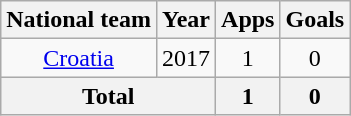<table class="wikitable" style="text-align:center">
<tr>
<th>National team</th>
<th>Year</th>
<th>Apps</th>
<th>Goals</th>
</tr>
<tr>
<td><a href='#'>Croatia</a></td>
<td>2017</td>
<td>1</td>
<td>0</td>
</tr>
<tr>
<th colspan="2">Total</th>
<th>1</th>
<th>0</th>
</tr>
</table>
